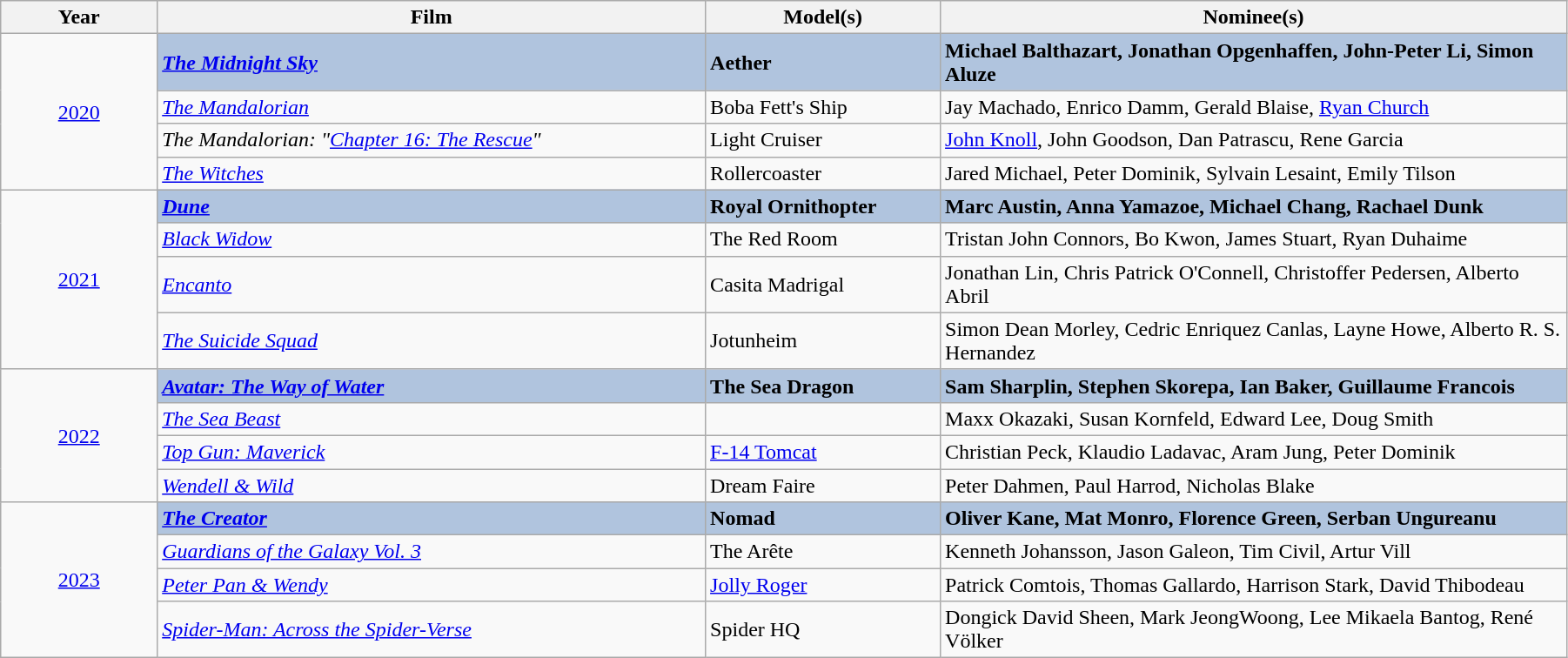<table class="wikitable" width="95%" cellpadding="5">
<tr>
<th width="10%">Year</th>
<th width="35%">Film</th>
<th width="15%">Model(s)</th>
<th width="45%">Nominee(s)</th>
</tr>
<tr>
<td rowspan="4" style="text-align:center;"><a href='#'>2020</a><br></td>
<td style="background:#B0C4DE;"><strong><em><a href='#'>The Midnight Sky</a></em></strong></td>
<td style="background:#B0C4DE;"><strong>Aether</strong></td>
<td style="background:#B0C4DE;"><strong>Michael Balthazart, Jonathan Opgenhaffen, John-Peter Li, Simon Aluze</strong></td>
</tr>
<tr>
<td><em><a href='#'>The Mandalorian</a></em></td>
<td>Boba Fett's Ship</td>
<td>Jay Machado, Enrico Damm, Gerald Blaise, <a href='#'>Ryan Church</a></td>
</tr>
<tr>
<td><em>The Mandalorian: "<a href='#'>Chapter 16: The Rescue</a>"</em></td>
<td>Light Cruiser</td>
<td><a href='#'>John Knoll</a>, John Goodson, Dan Patrascu, Rene Garcia</td>
</tr>
<tr>
<td><em><a href='#'>The Witches</a></em></td>
<td>Rollercoaster</td>
<td>Jared Michael, Peter Dominik, Sylvain Lesaint, Emily Tilson</td>
</tr>
<tr>
<td rowspan="4" style="text-align:center;"><a href='#'>2021</a><br></td>
<td style="background:#B0C4DE;"><strong><em><a href='#'>Dune</a></em></strong></td>
<td style="background:#B0C4DE;"><strong>Royal Ornithopter</strong></td>
<td style="background:#B0C4DE;"><strong>Marc Austin, Anna Yamazoe, Michael Chang, Rachael Dunk</strong></td>
</tr>
<tr>
<td><em><a href='#'>Black Widow</a></em></td>
<td>The Red Room</td>
<td>Tristan John Connors, Bo Kwon, James Stuart, Ryan Duhaime</td>
</tr>
<tr>
<td><em><a href='#'>Encanto</a></em></td>
<td>Casita Madrigal</td>
<td>Jonathan Lin, Chris Patrick O'Connell, Christoffer Pedersen, Alberto Abril</td>
</tr>
<tr>
<td><em><a href='#'>The Suicide Squad</a></em></td>
<td>Jotunheim</td>
<td>Simon Dean Morley, Cedric Enriquez Canlas, Layne Howe, Alberto R. S. Hernandez</td>
</tr>
<tr>
<td rowspan="4" style="text-align:center;"><a href='#'>2022</a><br></td>
<td style="background:#B0C4DE;"><strong><em><a href='#'>Avatar: The Way of Water</a></em></strong></td>
<td style="background:#B0C4DE;"><strong>The Sea Dragon</strong></td>
<td style="background:#B0C4DE;"><strong>Sam Sharplin, Stephen Skorepa, Ian Baker, Guillaume Francois</strong></td>
</tr>
<tr>
<td><em><a href='#'>The Sea Beast</a></em></td>
<td></td>
<td>Maxx Okazaki, Susan Kornfeld, Edward Lee, Doug Smith</td>
</tr>
<tr>
<td><em><a href='#'>Top Gun: Maverick</a></em></td>
<td><a href='#'>F-14 Tomcat</a></td>
<td>Christian Peck, Klaudio Ladavac, Aram Jung, Peter Dominik</td>
</tr>
<tr>
<td><em><a href='#'>Wendell & Wild</a></em></td>
<td>Dream Faire</td>
<td>Peter Dahmen, Paul Harrod, Nicholas Blake</td>
</tr>
<tr>
<td rowspan="4" style="text-align:center;"><a href='#'>2023</a><br></td>
<td style="background:#B0C4DE;"><strong><em><a href='#'>The Creator</a></em></strong></td>
<td style="background:#B0C4DE;"><strong>Nomad</strong></td>
<td style="background:#B0C4DE;"><strong>Oliver Kane, Mat Monro, Florence Green, Serban Ungureanu</strong></td>
</tr>
<tr>
<td><em><a href='#'>Guardians of the Galaxy Vol. 3</a></em></td>
<td>The Arête</td>
<td>Kenneth Johansson, Jason Galeon, Tim Civil, Artur Vill</td>
</tr>
<tr>
<td><em><a href='#'>Peter Pan & Wendy</a></em></td>
<td><a href='#'>Jolly Roger</a></td>
<td>Patrick Comtois, Thomas Gallardo, Harrison Stark, David Thibodeau</td>
</tr>
<tr>
<td><em><a href='#'>Spider-Man: Across the Spider-Verse</a></em></td>
<td>Spider HQ</td>
<td>Dongick David Sheen, Mark JeongWoong, Lee Mikaela Bantog, René Völker</td>
</tr>
</table>
